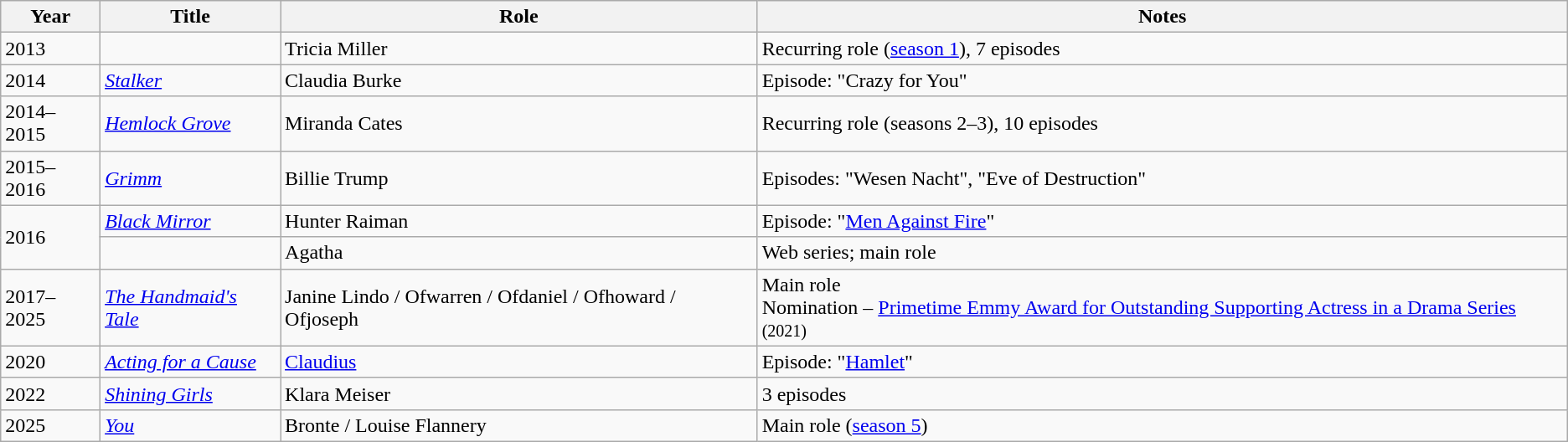<table class="wikitable sortable">
<tr>
<th>Year</th>
<th>Title</th>
<th>Role</th>
<th class="unsortable">Notes</th>
</tr>
<tr>
<td>2013</td>
<td></td>
<td>Tricia Miller</td>
<td>Recurring role (<a href='#'>season 1</a>), 7 episodes</td>
</tr>
<tr>
<td>2014</td>
<td><em><a href='#'>Stalker</a></em></td>
<td>Claudia Burke</td>
<td>Episode: "Crazy for You"</td>
</tr>
<tr>
<td>2014–2015</td>
<td><em><a href='#'>Hemlock Grove</a></em></td>
<td>Miranda Cates</td>
<td>Recurring role (seasons 2–3), 10 episodes</td>
</tr>
<tr>
<td>2015–2016</td>
<td><em><a href='#'>Grimm</a></em></td>
<td>Billie Trump</td>
<td>Episodes: "Wesen Nacht", "Eve of Destruction"</td>
</tr>
<tr>
<td rowspan="2">2016</td>
<td><em><a href='#'>Black Mirror</a></em></td>
<td>Hunter Raiman</td>
<td>Episode: "<a href='#'>Men Against Fire</a>"</td>
</tr>
<tr>
<td><em></em></td>
<td>Agatha</td>
<td>Web series; main role</td>
</tr>
<tr>
<td>2017–2025</td>
<td><em><a href='#'>The Handmaid's Tale</a></em></td>
<td>Janine Lindo / Ofwarren / Ofdaniel / Ofhoward / Ofjoseph</td>
<td>Main role<br>Nomination – <a href='#'>Primetime Emmy Award for Outstanding Supporting Actress in a Drama Series</a> <small>(2021)</small></td>
</tr>
<tr>
<td>2020</td>
<td><em><a href='#'>Acting for a Cause</a></em></td>
<td><a href='#'>Claudius</a></td>
<td>Episode: "<a href='#'>Hamlet</a>"</td>
</tr>
<tr>
<td>2022</td>
<td><em><a href='#'>Shining Girls</a></em></td>
<td>Klara Meiser</td>
<td>3 episodes</td>
</tr>
<tr>
<td>2025</td>
<td><em><a href='#'>You</a></em></td>
<td>Bronte / Louise Flannery</td>
<td>Main role (<a href='#'>season 5</a>)</td>
</tr>
</table>
